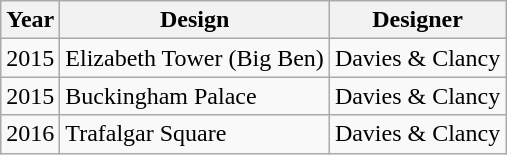<table class="wikitable">
<tr>
<th>Year</th>
<th>Design</th>
<th>Designer</th>
</tr>
<tr>
<td>2015</td>
<td>Elizabeth Tower (Big Ben)</td>
<td>Davies & Clancy</td>
</tr>
<tr>
<td>2015</td>
<td>Buckingham Palace</td>
<td>Davies & Clancy</td>
</tr>
<tr>
<td>2016</td>
<td>Trafalgar Square</td>
<td>Davies & Clancy</td>
</tr>
</table>
